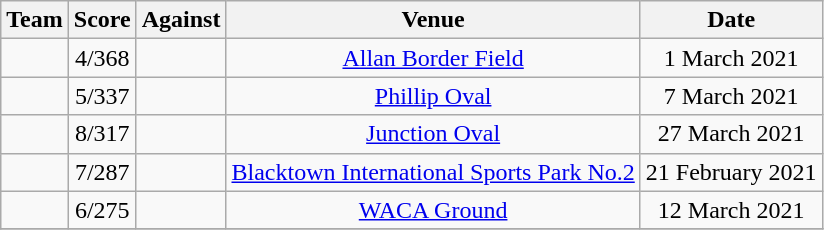<table class="wikitable sortable" style="text-align:center">
<tr>
<th class="unsortable">Team</th>
<th>Score</th>
<th>Against</th>
<th>Venue</th>
<th>Date</th>
</tr>
<tr>
<td style="text-align:left;"></td>
<td>4/368</td>
<td style="text-align:left;"></td>
<td><a href='#'>Allan Border Field</a></td>
<td>1 March 2021</td>
</tr>
<tr>
<td style="text-align:left;"></td>
<td>5/337</td>
<td style="text-align:left;"></td>
<td><a href='#'>Phillip Oval</a></td>
<td>7 March 2021</td>
</tr>
<tr>
<td style="text-align:left;"></td>
<td>8/317</td>
<td style="text-align:left;"></td>
<td><a href='#'>Junction Oval</a></td>
<td>27 March 2021</td>
</tr>
<tr>
<td style="text-align:left;"></td>
<td>7/287</td>
<td style="text-align:left;"></td>
<td><a href='#'>Blacktown International Sports Park No.2</a></td>
<td>21 February 2021</td>
</tr>
<tr>
<td style="text-align:left;"></td>
<td>6/275</td>
<td style="text-align:left;"></td>
<td><a href='#'>WACA Ground</a></td>
<td>12 March 2021</td>
</tr>
<tr>
</tr>
</table>
